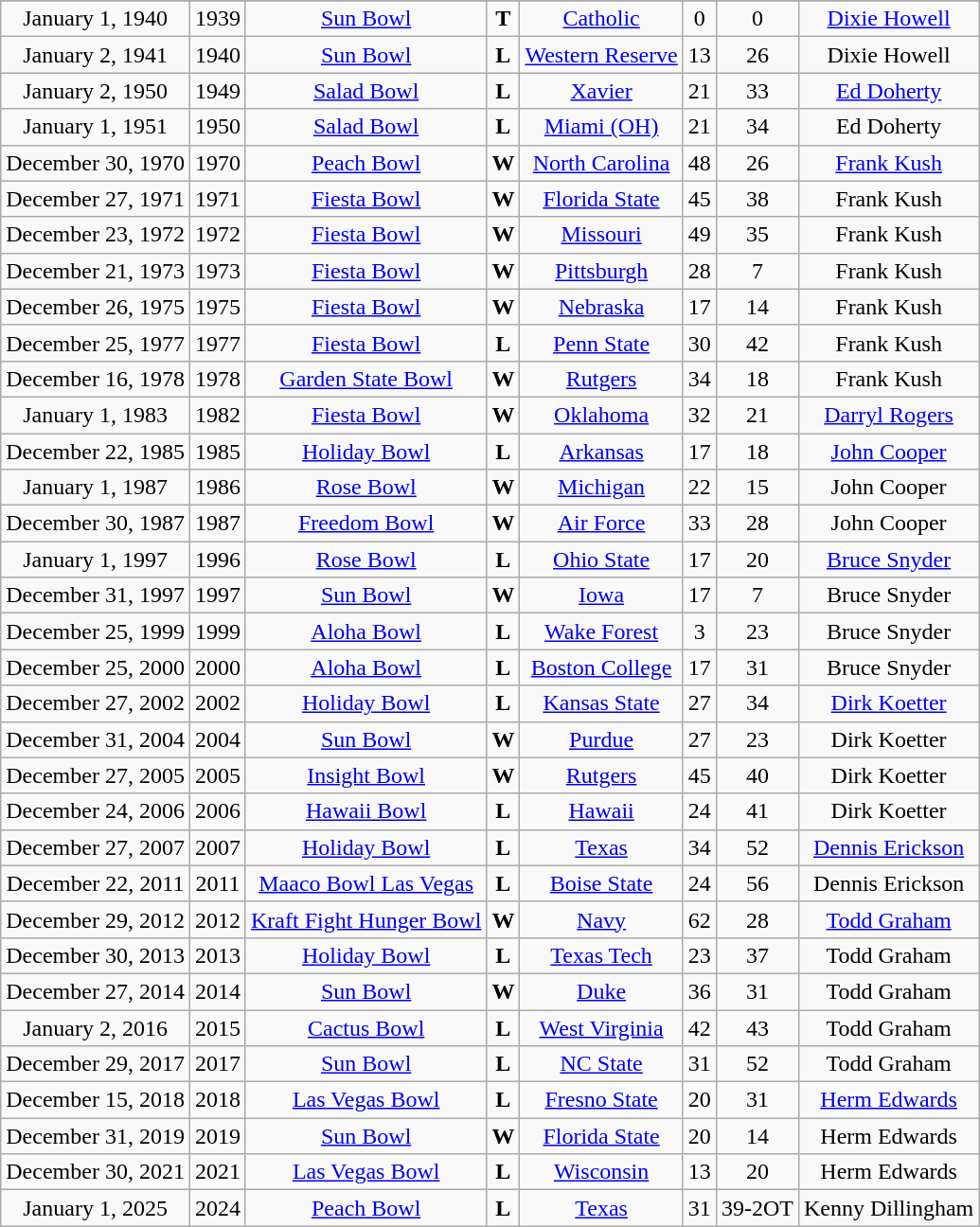<table class="wikitable sortable">
<tr>
</tr>
<tr align=center>
<td>January 1, 1940</td>
<td>1939</td>
<td><a href='#'>Sun Bowl</a></td>
<td><strong>T</strong></td>
<td><a href='#'>Catholic</a></td>
<td>0</td>
<td>0</td>
<td><a href='#'>Dixie Howell</a></td>
</tr>
<tr align=center>
<td>January 2, 1941</td>
<td>1940</td>
<td><a href='#'>Sun Bowl</a></td>
<td><strong>L</strong></td>
<td><a href='#'>Western Reserve</a></td>
<td>13</td>
<td>26</td>
<td>Dixie Howell</td>
</tr>
<tr align=center>
<td>January 2, 1950</td>
<td>1949</td>
<td><a href='#'>Salad Bowl</a></td>
<td><strong>L</strong></td>
<td><a href='#'>Xavier</a></td>
<td>21</td>
<td>33</td>
<td><a href='#'>Ed Doherty</a></td>
</tr>
<tr align=center>
<td>January 1, 1951</td>
<td>1950</td>
<td><a href='#'>Salad Bowl</a></td>
<td><strong>L</strong></td>
<td><a href='#'>Miami (OH)</a></td>
<td>21</td>
<td>34</td>
<td>Ed Doherty</td>
</tr>
<tr align=center>
<td>December 30, 1970</td>
<td>1970</td>
<td><a href='#'>Peach Bowl</a></td>
<td><strong>W</strong></td>
<td><a href='#'>North Carolina</a></td>
<td>48</td>
<td>26</td>
<td><a href='#'>Frank Kush</a></td>
</tr>
<tr align=center>
<td>December 27, 1971</td>
<td>1971</td>
<td><a href='#'>Fiesta Bowl</a></td>
<td><strong>W</strong></td>
<td><a href='#'>Florida State</a></td>
<td>45</td>
<td>38</td>
<td>Frank Kush</td>
</tr>
<tr align=center>
<td>December 23, 1972</td>
<td>1972</td>
<td><a href='#'>Fiesta Bowl</a></td>
<td><strong>W</strong></td>
<td><a href='#'>Missouri</a></td>
<td>49</td>
<td>35</td>
<td>Frank Kush</td>
</tr>
<tr align=center>
<td>December 21, 1973</td>
<td>1973</td>
<td><a href='#'>Fiesta Bowl</a></td>
<td><strong>W</strong></td>
<td><a href='#'>Pittsburgh</a></td>
<td>28</td>
<td>7</td>
<td>Frank Kush</td>
</tr>
<tr align=center>
<td>December 26, 1975</td>
<td>1975</td>
<td><a href='#'>Fiesta Bowl</a></td>
<td><strong>W</strong></td>
<td><a href='#'>Nebraska</a></td>
<td>17</td>
<td>14</td>
<td>Frank Kush</td>
</tr>
<tr align=center>
<td>December 25, 1977</td>
<td>1977</td>
<td><a href='#'>Fiesta Bowl</a></td>
<td><strong>L</strong></td>
<td><a href='#'>Penn State</a></td>
<td>30</td>
<td>42</td>
<td>Frank Kush</td>
</tr>
<tr align=center>
<td>December 16, 1978</td>
<td>1978</td>
<td><a href='#'>Garden State Bowl</a></td>
<td><strong>W</strong></td>
<td><a href='#'>Rutgers</a></td>
<td>34</td>
<td>18</td>
<td>Frank Kush</td>
</tr>
<tr align=center>
<td>January 1, 1983</td>
<td>1982</td>
<td><a href='#'>Fiesta Bowl</a></td>
<td><strong>W</strong></td>
<td><a href='#'>Oklahoma</a></td>
<td>32</td>
<td>21</td>
<td><a href='#'>Darryl Rogers</a></td>
</tr>
<tr align=center>
<td>December 22, 1985</td>
<td>1985</td>
<td><a href='#'>Holiday Bowl</a></td>
<td><strong>L</strong></td>
<td><a href='#'>Arkansas</a></td>
<td>17</td>
<td>18</td>
<td><a href='#'>John Cooper</a></td>
</tr>
<tr align=center>
<td>January 1, 1987</td>
<td>1986</td>
<td><a href='#'>Rose Bowl</a></td>
<td><strong>W</strong></td>
<td><a href='#'>Michigan</a></td>
<td>22</td>
<td>15</td>
<td>John Cooper</td>
</tr>
<tr align=center>
<td>December 30, 1987</td>
<td>1987</td>
<td><a href='#'>Freedom Bowl</a></td>
<td><strong>W</strong></td>
<td><a href='#'>Air Force</a></td>
<td>33</td>
<td>28</td>
<td>John Cooper</td>
</tr>
<tr align=center>
<td>January 1, 1997</td>
<td>1996</td>
<td><a href='#'>Rose Bowl</a></td>
<td><strong>L</strong></td>
<td><a href='#'>Ohio State</a></td>
<td>17</td>
<td>20</td>
<td><a href='#'>Bruce Snyder</a></td>
</tr>
<tr align=center>
<td>December 31, 1997</td>
<td>1997</td>
<td><a href='#'>Sun Bowl</a></td>
<td><strong>W</strong></td>
<td><a href='#'>Iowa</a></td>
<td>17</td>
<td>7</td>
<td>Bruce Snyder</td>
</tr>
<tr align=center>
<td>December 25, 1999</td>
<td>1999</td>
<td><a href='#'>Aloha Bowl</a></td>
<td><strong>L</strong></td>
<td><a href='#'>Wake Forest</a></td>
<td>3</td>
<td>23</td>
<td>Bruce Snyder</td>
</tr>
<tr align=center>
<td>December 25, 2000</td>
<td>2000</td>
<td><a href='#'>Aloha Bowl</a></td>
<td><strong>L</strong></td>
<td><a href='#'>Boston College</a></td>
<td>17</td>
<td>31</td>
<td>Bruce Snyder</td>
</tr>
<tr align=center>
<td>December 27, 2002</td>
<td>2002</td>
<td><a href='#'>Holiday Bowl</a></td>
<td><strong>L</strong></td>
<td><a href='#'>Kansas State</a></td>
<td>27</td>
<td>34</td>
<td><a href='#'>Dirk Koetter</a></td>
</tr>
<tr align=center>
<td>December 31, 2004</td>
<td>2004</td>
<td><a href='#'>Sun Bowl</a></td>
<td><strong>W</strong></td>
<td><a href='#'>Purdue</a></td>
<td>27</td>
<td>23</td>
<td>Dirk Koetter</td>
</tr>
<tr align=center>
<td>December 27, 2005</td>
<td>2005</td>
<td><a href='#'>Insight Bowl</a></td>
<td><strong>W</strong></td>
<td><a href='#'>Rutgers</a></td>
<td>45</td>
<td>40</td>
<td>Dirk Koetter</td>
</tr>
<tr align=center>
<td>December 24, 2006</td>
<td>2006</td>
<td><a href='#'>Hawaii Bowl</a></td>
<td><strong>L</strong></td>
<td><a href='#'>Hawaii</a></td>
<td>24</td>
<td>41</td>
<td>Dirk Koetter</td>
</tr>
<tr align=center>
<td>December 27, 2007</td>
<td>2007</td>
<td><a href='#'>Holiday Bowl</a></td>
<td><strong>L</strong></td>
<td><a href='#'>Texas</a></td>
<td>34</td>
<td>52</td>
<td><a href='#'>Dennis Erickson</a></td>
</tr>
<tr align=center>
<td>December 22, 2011</td>
<td>2011</td>
<td><a href='#'>Maaco Bowl Las Vegas</a></td>
<td><strong>L</strong></td>
<td><a href='#'>Boise State</a></td>
<td>24</td>
<td>56</td>
<td>Dennis Erickson</td>
</tr>
<tr align=center>
<td>December 29, 2012</td>
<td>2012</td>
<td><a href='#'>Kraft Fight Hunger Bowl</a></td>
<td><strong>W</strong></td>
<td><a href='#'>Navy</a></td>
<td>62</td>
<td>28</td>
<td><a href='#'>Todd Graham</a></td>
</tr>
<tr align=center>
<td>December 30, 2013</td>
<td>2013</td>
<td><a href='#'>Holiday Bowl</a></td>
<td><strong>L</strong></td>
<td><a href='#'>Texas Tech</a></td>
<td>23</td>
<td>37</td>
<td>Todd Graham</td>
</tr>
<tr align=center>
<td>December 27, 2014</td>
<td>2014</td>
<td><a href='#'>Sun Bowl</a></td>
<td><strong>W</strong></td>
<td><a href='#'>Duke</a></td>
<td>36</td>
<td>31</td>
<td>Todd Graham</td>
</tr>
<tr align=center>
<td>January 2, 2016</td>
<td>2015</td>
<td><a href='#'>Cactus Bowl</a></td>
<td><strong>L</strong></td>
<td><a href='#'>West Virginia</a></td>
<td>42</td>
<td>43</td>
<td>Todd Graham</td>
</tr>
<tr align=center>
<td>December 29, 2017</td>
<td>2017</td>
<td><a href='#'>Sun Bowl</a></td>
<td><strong>L</strong></td>
<td><a href='#'>NC State</a></td>
<td>31</td>
<td>52</td>
<td>Todd Graham</td>
</tr>
<tr align=center>
<td>December 15, 2018</td>
<td>2018</td>
<td><a href='#'>Las Vegas Bowl</a></td>
<td><strong>L</strong></td>
<td><a href='#'>Fresno State</a></td>
<td>20</td>
<td>31</td>
<td><a href='#'>Herm Edwards</a></td>
</tr>
<tr align=center>
<td>December 31, 2019</td>
<td>2019</td>
<td><a href='#'>Sun Bowl</a></td>
<td><strong>W</strong></td>
<td><a href='#'>Florida State</a></td>
<td>20</td>
<td>14</td>
<td>Herm Edwards</td>
</tr>
<tr align=center>
<td>December 30, 2021</td>
<td>2021</td>
<td><a href='#'>Las Vegas Bowl</a></td>
<td><strong>L</strong></td>
<td><a href='#'>Wisconsin</a></td>
<td>13</td>
<td>20</td>
<td>Herm Edwards</td>
</tr>
<tr align=center>
<td>January 1, 2025</td>
<td>2024</td>
<td><a href='#'>Peach Bowl</a></td>
<td><strong>L</strong></td>
<td><a href='#'>Texas</a></td>
<td>31</td>
<td>39-2OT</td>
<td>Kenny Dillingham<br></td>
</tr>
</table>
